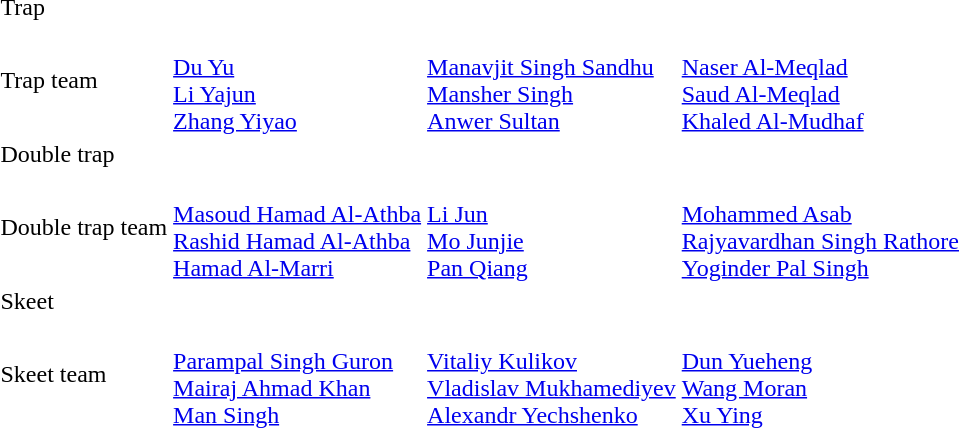<table>
<tr>
<td>Trap</td>
<td></td>
<td></td>
<td></td>
</tr>
<tr>
<td>Trap team</td>
<td><br><a href='#'>Du Yu</a><br><a href='#'>Li Yajun</a><br><a href='#'>Zhang Yiyao</a></td>
<td><br><a href='#'>Manavjit Singh Sandhu</a><br><a href='#'>Mansher Singh</a><br><a href='#'>Anwer Sultan</a></td>
<td><br><a href='#'>Naser Al-Meqlad</a><br><a href='#'>Saud Al-Meqlad</a><br><a href='#'>Khaled Al-Mudhaf</a></td>
</tr>
<tr>
<td>Double trap</td>
<td></td>
<td></td>
<td></td>
</tr>
<tr>
<td>Double trap team</td>
<td><br><a href='#'>Masoud Hamad Al-Athba</a><br><a href='#'>Rashid Hamad Al-Athba</a><br><a href='#'>Hamad Al-Marri</a></td>
<td><br><a href='#'>Li Jun</a><br><a href='#'>Mo Junjie</a><br><a href='#'>Pan Qiang</a></td>
<td><br><a href='#'>Mohammed Asab</a><br><a href='#'>Rajyavardhan Singh Rathore</a><br><a href='#'>Yoginder Pal Singh</a></td>
</tr>
<tr>
<td>Skeet</td>
<td></td>
<td></td>
<td></td>
</tr>
<tr>
<td>Skeet team</td>
<td><br><a href='#'>Parampal Singh Guron</a><br><a href='#'>Mairaj Ahmad Khan</a><br><a href='#'>Man Singh</a></td>
<td><br><a href='#'>Vitaliy Kulikov</a><br><a href='#'>Vladislav Mukhamediyev</a><br><a href='#'>Alexandr Yechshenko</a></td>
<td><br><a href='#'>Dun Yueheng</a><br><a href='#'>Wang Moran</a><br><a href='#'>Xu Ying</a></td>
</tr>
</table>
